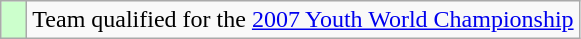<table class="wikitable" style="text-align: center;">
<tr>
<td width=10px bgcolor=#ccffcc></td>
<td>Team qualified for the <a href='#'>2007 Youth World Championship</a></td>
</tr>
</table>
